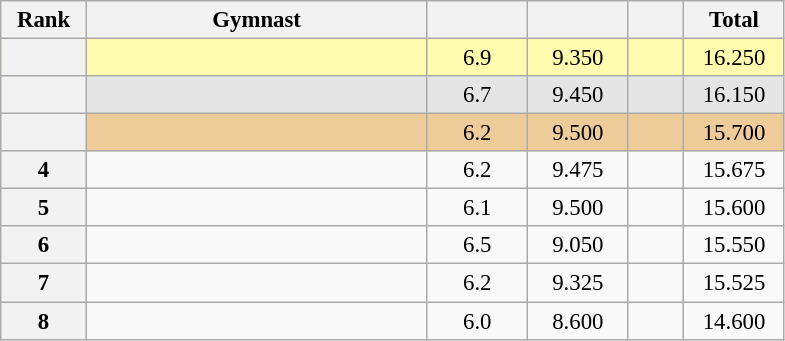<table class="wikitable sortable" style="text-align:center; font-size:95%">
<tr>
<th scope="col" style="width:50px;">Rank</th>
<th scope="col" style="width:220px;">Gymnast</th>
<th scope="col" style="width:60px;"></th>
<th scope="col" style="width:60px;"></th>
<th scope="col" style="width:30px;"></th>
<th scope="col" style="width:60px;">Total</th>
</tr>
<tr style="background:#fffcaf;">
<th scope=row style="text-align:center"></th>
<td style="text-align:left;"></td>
<td>6.9</td>
<td>9.350</td>
<td></td>
<td>16.250</td>
</tr>
<tr style="background:#e5e5e5;">
<th scope=row style="text-align:center"></th>
<td style="text-align:left;"></td>
<td>6.7</td>
<td>9.450</td>
<td></td>
<td>16.150</td>
</tr>
<tr style="background:#ec9;">
<th scope=row style="text-align:center"></th>
<td style="text-align:left;"></td>
<td>6.2</td>
<td>9.500</td>
<td></td>
<td>15.700</td>
</tr>
<tr>
<th scope=row style="text-align:center">4</th>
<td style="text-align:left;"></td>
<td>6.2</td>
<td>9.475</td>
<td></td>
<td>15.675</td>
</tr>
<tr>
<th scope=row style="text-align:center">5</th>
<td style="text-align:left;"></td>
<td>6.1</td>
<td>9.500</td>
<td></td>
<td>15.600</td>
</tr>
<tr>
<th scope=row style="text-align:center">6</th>
<td style="text-align:left;"></td>
<td>6.5</td>
<td>9.050</td>
<td></td>
<td>15.550</td>
</tr>
<tr>
<th scope=row style="text-align:center">7</th>
<td style="text-align:left;"></td>
<td>6.2</td>
<td>9.325</td>
<td></td>
<td>15.525</td>
</tr>
<tr>
<th scope=row style="text-align:center">8</th>
<td style="text-align:left;"></td>
<td>6.0</td>
<td>8.600</td>
<td></td>
<td>14.600</td>
</tr>
</table>
